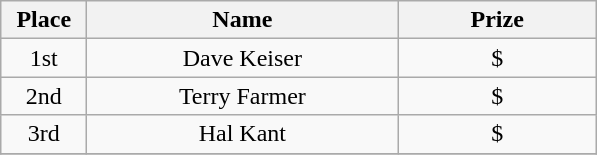<table class="wikitable">
<tr>
<th width="50">Place</th>
<th width="200">Name</th>
<th width="125">Prize</th>
</tr>
<tr>
<td align = "center">1st</td>
<td align = "center">Dave Keiser</td>
<td align = "center">$</td>
</tr>
<tr>
<td align = "center">2nd</td>
<td align = "center">Terry Farmer</td>
<td align = "center">$</td>
</tr>
<tr>
<td align = "center">3rd</td>
<td align = "center">Hal Kant</td>
<td align = "center">$</td>
</tr>
<tr>
</tr>
</table>
